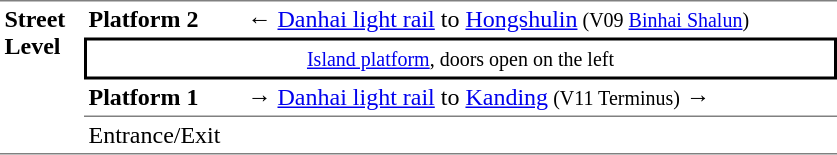<table table border=0 cellspacing=0 cellpadding=3>
<tr>
<td style="border-top:solid 1px gray;border-bottom:solid 1px gray;" width=50 rowspan=10 valign=top><strong>Street Level</strong></td>
</tr>
<tr>
<td style="border-bottom:solid 0px gray;border-top:solid 1px gray;" width=100><strong>Platform 2</strong></td>
<td style="border-bottom:solid 0px gray;border-top:solid 1px gray;" width=390>←  <a href='#'>Danhai light rail</a> to <a href='#'>Hongshulin</a><small> (V09 <a href='#'>Binhai Shalun</a>)</small></td>
</tr>
<tr>
<td style="border-top:solid 2px black;border-right:solid 2px black;border-left:solid 2px black;border-bottom:solid 2px black;text-align:center;" colspan=2><small><a href='#'>Island platform</a>, doors open on the left</small></td>
</tr>
<tr>
<td style="border-bottom:solid 1px gray;"><strong>Platform 1</strong></td>
<td style="border-bottom:solid 1px gray;"><span>→</span>  <a href='#'>Danhai light rail</a> to <a href='#'>Kanding</a><small> (V11 Terminus)</small> →</td>
</tr>
<tr>
<td style="border-bottom:solid 1px gray;" width=100 rowspan=2 valign=top>Entrance/Exit</td>
<td style="border-bottom:solid 1px gray;" width=390 rowspan=2 valign=top></td>
</tr>
</table>
